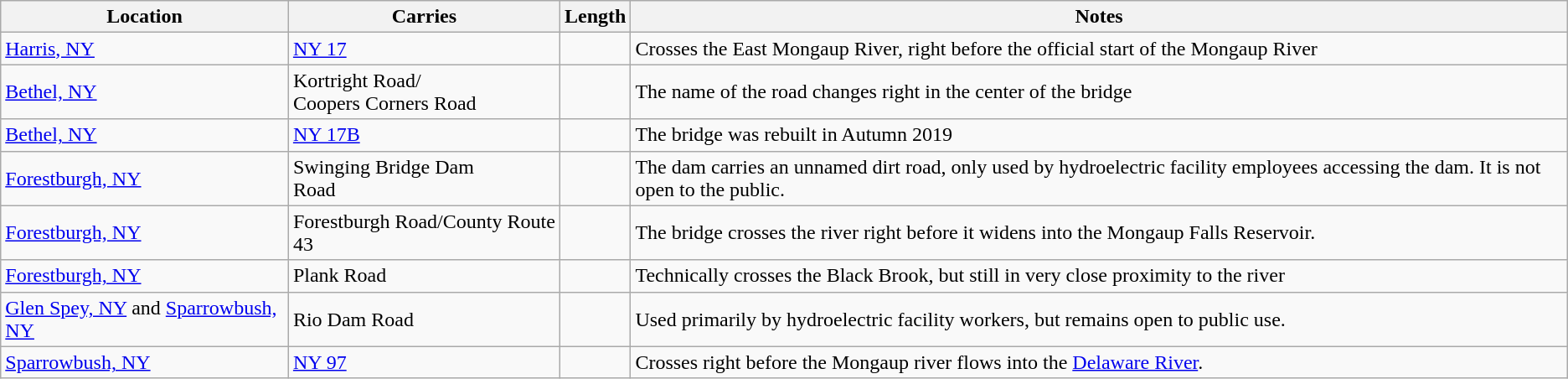<table class="wikitable sortable">
<tr>
<th>Location</th>
<th>Carries</th>
<th>Length</th>
<th>Notes</th>
</tr>
<tr>
<td><a href='#'>Harris, NY</a></td>
<td><a href='#'>NY 17</a></td>
<td></td>
<td>Crosses the East Mongaup River, right before the official start of the Mongaup River</td>
</tr>
<tr>
<td><a href='#'>Bethel, NY</a></td>
<td>Kortright Road/<br>Coopers Corners Road</td>
<td></td>
<td>The name of the road changes right in the center of the bridge</td>
</tr>
<tr>
<td><a href='#'>Bethel, NY</a></td>
<td><a href='#'>NY 17B</a></td>
<td></td>
<td>The bridge was rebuilt in Autumn 2019</td>
</tr>
<tr>
<td><a href='#'>Forestburgh, NY</a></td>
<td>Swinging Bridge Dam<br>Road</td>
<td></td>
<td>The dam carries an unnamed dirt road, only used by hydroelectric facility employees accessing the dam. It is not open to the public.</td>
</tr>
<tr>
<td><a href='#'>Forestburgh, NY</a></td>
<td>Forestburgh Road/County Route 43</td>
<td></td>
<td>The bridge crosses the river right before it widens into the Mongaup Falls Reservoir.</td>
</tr>
<tr>
<td><a href='#'>Forestburgh, NY</a></td>
<td>Plank Road</td>
<td></td>
<td>Technically crosses the Black Brook, but still in very close proximity to the river</td>
</tr>
<tr>
<td><a href='#'>Glen Spey, NY</a> and <a href='#'>Sparrowbush, NY</a></td>
<td>Rio Dam Road</td>
<td></td>
<td>Used primarily by hydroelectric facility workers, but remains open to public use.</td>
</tr>
<tr>
<td><a href='#'>Sparrowbush, NY</a></td>
<td><a href='#'>NY 97</a></td>
<td></td>
<td>Crosses right before the Mongaup river flows into the <a href='#'>Delaware River</a>.</td>
</tr>
</table>
